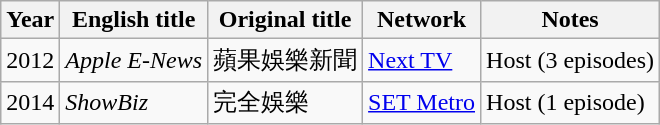<table class="wikitable sortable">
<tr>
<th>Year</th>
<th>English title</th>
<th>Original title</th>
<th>Network</th>
<th class="unsortable">Notes</th>
</tr>
<tr>
<td>2012</td>
<td><em>Apple E-News</em></td>
<td>蘋果娛樂新聞</td>
<td><a href='#'>Next TV</a></td>
<td>Host (3 episodes)</td>
</tr>
<tr>
<td>2014</td>
<td><em>ShowBiz</em></td>
<td>完全娛樂</td>
<td><a href='#'>SET Metro</a></td>
<td>Host (1 episode)</td>
</tr>
</table>
